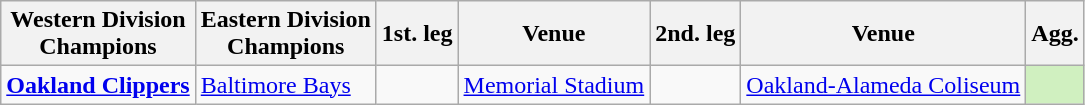<table class="wikitable">
<tr>
<th>Western Division <br>Champions</th>
<th>Eastern Division<br>Champions</th>
<th>1st. leg</th>
<th>Venue</th>
<th>2nd. leg</th>
<th>Venue</th>
<th>Agg.</th>
</tr>
<tr>
<td><strong><a href='#'>Oakland Clippers</a></strong></td>
<td><a href='#'>Baltimore Bays</a></td>
<td></td>
<td><a href='#'>Memorial Stadium</a></td>
<td></td>
<td><a href='#'>Oakland-Alameda Coliseum</a></td>
<td style="background-color:#D0F0C0"></td>
</tr>
</table>
